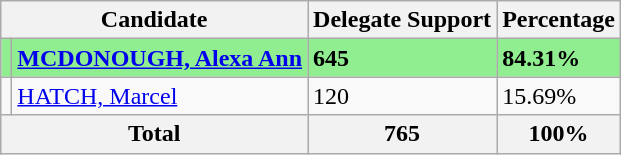<table class="wikitable">
<tr>
<th colspan="2">Candidate</th>
<th>Delegate Support</th>
<th>Percentage</th>
</tr>
<tr style="background:lightgreen;">
<td></td>
<td><strong><a href='#'>MCDONOUGH, Alexa Ann</a></strong></td>
<td><strong>645</strong></td>
<td><strong>84.31%</strong></td>
</tr>
<tr>
<td></td>
<td><a href='#'>HATCH, Marcel</a></td>
<td>120</td>
<td>15.69%</td>
</tr>
<tr>
<th colspan="2">Total</th>
<th>765</th>
<th>100%</th>
</tr>
</table>
